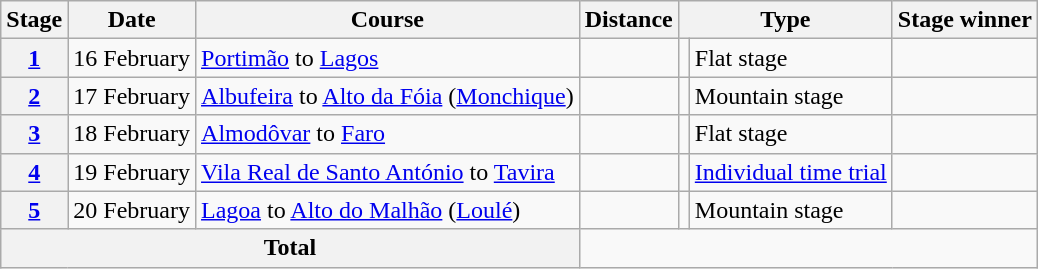<table class="wikitable">
<tr>
<th scope="col">Stage</th>
<th scope="col">Date</th>
<th scope="col">Course</th>
<th scope="col">Distance</th>
<th scope="col" colspan="2">Type</th>
<th scope="col">Stage winner</th>
</tr>
<tr>
<th scope="row"><a href='#'>1</a></th>
<td style="text-align:center;">16 February</td>
<td><a href='#'>Portimão</a> to <a href='#'>Lagos</a></td>
<td style="text-align:center;"></td>
<td></td>
<td>Flat stage</td>
<td></td>
</tr>
<tr>
<th scope="row"><a href='#'>2</a></th>
<td style="text-align:center;">17 February</td>
<td><a href='#'>Albufeira</a> to <a href='#'>Alto da Fóia</a> (<a href='#'>Monchique</a>)</td>
<td style="text-align:center;"></td>
<td></td>
<td>Mountain stage</td>
<td></td>
</tr>
<tr>
<th scope="row"><a href='#'>3</a></th>
<td style="text-align:center;">18 February</td>
<td><a href='#'>Almodôvar</a> to <a href='#'>Faro</a></td>
<td style="text-align:center;"></td>
<td></td>
<td>Flat stage</td>
<td></td>
</tr>
<tr>
<th scope="row"><a href='#'>4</a></th>
<td style="text-align:center;">19 February</td>
<td><a href='#'>Vila Real de Santo António</a> to <a href='#'>Tavira</a></td>
<td style="text-align:center;"></td>
<td></td>
<td><a href='#'>Individual time trial</a></td>
<td></td>
</tr>
<tr>
<th scope="row"><a href='#'>5</a></th>
<td style="text-align:center;">20 February</td>
<td><a href='#'>Lagoa</a> to <a href='#'>Alto do Malhão</a> (<a href='#'>Loulé</a>)</td>
<td style="text-align:center;"></td>
<td></td>
<td>Mountain stage</td>
<td></td>
</tr>
<tr>
<th colspan="3">Total</th>
<td colspan="4" style="text-align:center;"></td>
</tr>
</table>
